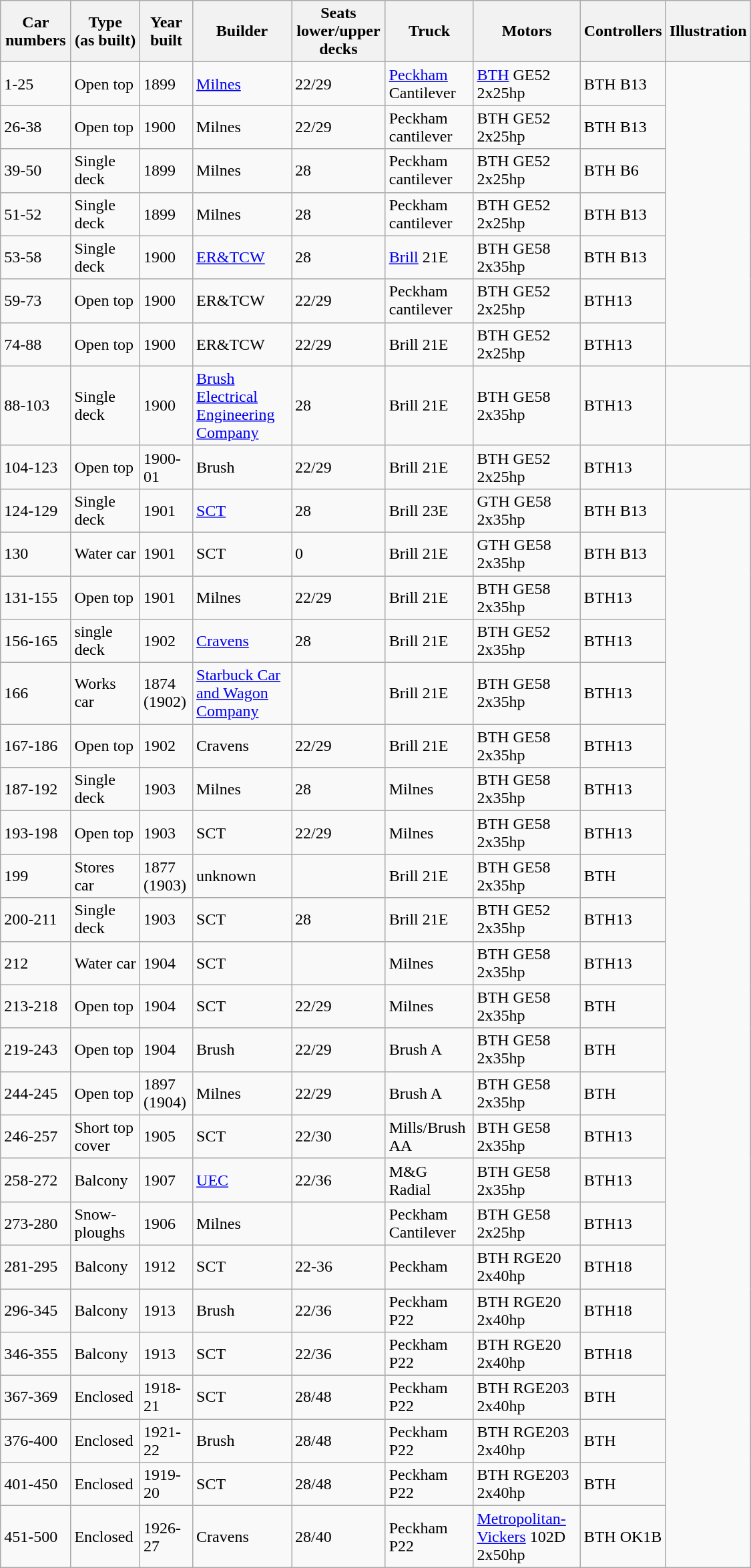<table width="750" class="wikitable sortable">
<tr>
<th>Car numbers</th>
<th>Type<br>(as built)</th>
<th>Year built</th>
<th>Builder</th>
<th>Seats<br>lower/upper decks</th>
<th>Truck</th>
<th>Motors</th>
<th>Controllers</th>
<th>Illustration</th>
</tr>
<tr>
<td>1-25</td>
<td>Open top</td>
<td>1899</td>
<td><a href='#'>Milnes</a></td>
<td>22/29</td>
<td><a href='#'>Peckham</a> Cantilever</td>
<td><a href='#'>BTH</a> GE52 2x25hp</td>
<td>BTH B13</td>
</tr>
<tr>
<td>26-38</td>
<td>Open top</td>
<td>1900</td>
<td>Milnes</td>
<td>22/29</td>
<td>Peckham cantilever</td>
<td>BTH GE52 2x25hp</td>
<td>BTH B13</td>
</tr>
<tr>
<td>39-50</td>
<td>Single deck</td>
<td>1899</td>
<td>Milnes</td>
<td>28</td>
<td>Peckham cantilever</td>
<td>BTH GE52 2x25hp</td>
<td>BTH B6</td>
</tr>
<tr>
<td>51-52</td>
<td>Single deck</td>
<td>1899</td>
<td>Milnes</td>
<td>28</td>
<td>Peckham cantilever</td>
<td>BTH GE52 2x25hp</td>
<td>BTH B13</td>
</tr>
<tr>
<td>53-58</td>
<td>Single deck</td>
<td>1900</td>
<td><a href='#'>ER&TCW</a></td>
<td>28</td>
<td><a href='#'>Brill</a> 21E</td>
<td>BTH GE58 2x35hp</td>
<td>BTH B13</td>
</tr>
<tr>
<td>59-73</td>
<td>Open top</td>
<td>1900</td>
<td>ER&TCW</td>
<td>22/29</td>
<td>Peckham cantilever</td>
<td>BTH GE52 2x25hp</td>
<td>BTH13</td>
</tr>
<tr>
<td>74-88</td>
<td>Open top</td>
<td>1900</td>
<td>ER&TCW</td>
<td>22/29</td>
<td>Brill 21E</td>
<td>BTH GE52 2x25hp</td>
<td>BTH13</td>
</tr>
<tr>
<td>88-103</td>
<td>Single deck</td>
<td>1900</td>
<td><a href='#'>Brush Electrical Engineering Company</a></td>
<td>28</td>
<td>Brill 21E</td>
<td>BTH GE58 2x35hp</td>
<td>BTH13</td>
<td></td>
</tr>
<tr>
<td>104-123</td>
<td>Open top</td>
<td>1900-01</td>
<td>Brush</td>
<td>22/29</td>
<td>Brill 21E</td>
<td>BTH GE52 2x25hp</td>
<td>BTH13</td>
<td></td>
</tr>
<tr>
<td>124-129</td>
<td>Single deck</td>
<td>1901</td>
<td><a href='#'>SCT</a></td>
<td>28</td>
<td>Brill 23E</td>
<td>GTH GE58 2x35hp</td>
<td>BTH B13</td>
</tr>
<tr>
<td>130</td>
<td>Water car</td>
<td>1901</td>
<td>SCT</td>
<td>0</td>
<td>Brill 21E</td>
<td>GTH GE58 2x35hp</td>
<td>BTH B13</td>
</tr>
<tr>
<td>131-155</td>
<td>Open top</td>
<td>1901</td>
<td>Milnes</td>
<td>22/29</td>
<td>Brill 21E</td>
<td>BTH GE58 2x35hp</td>
<td>BTH13</td>
</tr>
<tr>
<td>156-165</td>
<td>single deck</td>
<td>1902</td>
<td><a href='#'>Cravens</a></td>
<td>28</td>
<td>Brill 21E</td>
<td>BTH GE52 2x35hp</td>
<td>BTH13</td>
</tr>
<tr>
<td>166</td>
<td>Works car</td>
<td>1874 (1902)</td>
<td><a href='#'>Starbuck Car and Wagon Company</a></td>
<td></td>
<td>Brill 21E</td>
<td>BTH GE58 2x35hp</td>
<td>BTH13</td>
</tr>
<tr>
<td>167-186</td>
<td>Open top</td>
<td>1902</td>
<td>Cravens</td>
<td>22/29</td>
<td>Brill 21E</td>
<td>BTH GE58 2x35hp</td>
<td>BTH13</td>
</tr>
<tr>
<td>187-192</td>
<td>Single deck</td>
<td>1903</td>
<td>Milnes</td>
<td>28</td>
<td>Milnes</td>
<td>BTH GE58 2x35hp</td>
<td>BTH13</td>
</tr>
<tr>
<td>193-198</td>
<td>Open top</td>
<td>1903</td>
<td>SCT</td>
<td>22/29</td>
<td>Milnes</td>
<td>BTH GE58 2x35hp</td>
<td>BTH13</td>
</tr>
<tr>
<td>199</td>
<td>Stores car</td>
<td>1877 (1903)</td>
<td>unknown</td>
<td></td>
<td>Brill 21E</td>
<td>BTH GE58 2x35hp</td>
<td>BTH</td>
</tr>
<tr>
<td>200-211</td>
<td>Single deck</td>
<td>1903</td>
<td>SCT</td>
<td>28</td>
<td>Brill 21E</td>
<td>BTH GE52 2x35hp</td>
<td>BTH13</td>
</tr>
<tr>
<td>212</td>
<td>Water car</td>
<td>1904</td>
<td>SCT</td>
<td></td>
<td>Milnes</td>
<td>BTH GE58 2x35hp</td>
<td>BTH13</td>
</tr>
<tr>
<td>213-218</td>
<td>Open top</td>
<td>1904</td>
<td>SCT</td>
<td>22/29</td>
<td>Milnes</td>
<td>BTH GE58 2x35hp</td>
<td>BTH</td>
</tr>
<tr>
<td>219-243</td>
<td>Open top</td>
<td>1904</td>
<td>Brush</td>
<td>22/29</td>
<td>Brush A</td>
<td>BTH GE58 2x35hp</td>
<td>BTH</td>
</tr>
<tr>
<td>244-245</td>
<td>Open top</td>
<td>1897 (1904)</td>
<td>Milnes</td>
<td>22/29</td>
<td>Brush A</td>
<td>BTH GE58 2x35hp</td>
<td>BTH</td>
</tr>
<tr>
<td>246-257</td>
<td>Short top cover</td>
<td>1905</td>
<td>SCT</td>
<td>22/30</td>
<td>Mills/Brush AA</td>
<td>BTH GE58 2x35hp</td>
<td>BTH13</td>
</tr>
<tr>
<td>258-272</td>
<td>Balcony</td>
<td>1907</td>
<td><a href='#'>UEC</a></td>
<td>22/36</td>
<td>M&G Radial</td>
<td>BTH GE58 2x35hp</td>
<td>BTH13</td>
</tr>
<tr>
<td>273-280</td>
<td>Snow-ploughs</td>
<td>1906</td>
<td>Milnes</td>
<td></td>
<td>Peckham Cantilever</td>
<td>BTH GE58 2x25hp</td>
<td>BTH13</td>
</tr>
<tr>
<td>281-295</td>
<td>Balcony</td>
<td>1912</td>
<td>SCT</td>
<td>22-36</td>
<td>Peckham</td>
<td>BTH RGE20 2x40hp</td>
<td>BTH18</td>
</tr>
<tr>
<td>296-345</td>
<td>Balcony</td>
<td>1913</td>
<td>Brush</td>
<td>22/36</td>
<td>Peckham P22</td>
<td>BTH RGE20 2x40hp</td>
<td>BTH18</td>
</tr>
<tr>
<td>346-355</td>
<td>Balcony</td>
<td>1913</td>
<td>SCT</td>
<td>22/36</td>
<td>Peckham P22</td>
<td>BTH RGE20 2x40hp</td>
<td>BTH18</td>
</tr>
<tr>
<td>367-369</td>
<td>Enclosed</td>
<td>1918-21</td>
<td>SCT</td>
<td>28/48</td>
<td>Peckham P22</td>
<td>BTH RGE203 2x40hp</td>
<td>BTH</td>
</tr>
<tr>
<td>376-400</td>
<td>Enclosed</td>
<td>1921-22</td>
<td>Brush</td>
<td>28/48</td>
<td>Peckham P22</td>
<td>BTH RGE203 2x40hp</td>
<td>BTH</td>
</tr>
<tr>
<td>401-450</td>
<td>Enclosed</td>
<td>1919-20</td>
<td>SCT</td>
<td>28/48</td>
<td>Peckham P22</td>
<td>BTH RGE203 2x40hp</td>
<td>BTH</td>
</tr>
<tr>
<td>451-500</td>
<td>Enclosed</td>
<td>1926-27</td>
<td>Cravens</td>
<td>28/40</td>
<td>Peckham P22</td>
<td><a href='#'>Metropolitan-Vickers</a> 102D 2x50hp</td>
<td>BTH OK1B</td>
</tr>
</table>
